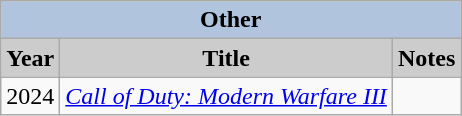<table class="wikitable sortable">
<tr style="text-align:center;">
<th colspan=4 style="background:#B0C4DE;">Other</th>
</tr>
<tr style="text-align:center;">
<th style="background:#ccc;">Year</th>
<th style="background:#ccc;">Title</th>
<th style="background:#ccc;">Notes</th>
</tr>
<tr>
<td>2024</td>
<td><em><a href='#'>Call of Duty: Modern Warfare III</a></em></td>
<td></td>
</tr>
</table>
